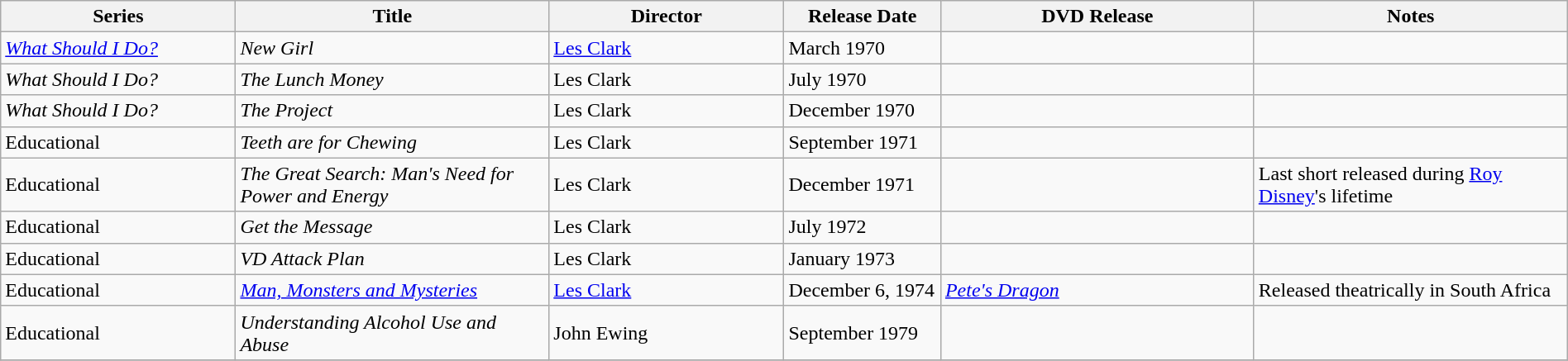<table class="wikitable" style="width:100%;">
<tr>
<th style="width:15%;">Series</th>
<th style="width:20%;">Title</th>
<th style="width:15%;">Director</th>
<th style="width:10%;">Release Date</th>
<th style="width:20%;">DVD Release</th>
<th style="width:20%;">Notes</th>
</tr>
<tr>
<td><em><a href='#'>What Should I Do?</a></em></td>
<td><em>New Girl</em></td>
<td><a href='#'>Les Clark</a></td>
<td>March 1970</td>
<td></td>
<td></td>
</tr>
<tr>
<td><em>What Should I Do?</em></td>
<td><em>The Lunch Money</em></td>
<td>Les Clark</td>
<td>July 1970</td>
<td></td>
<td></td>
</tr>
<tr>
<td><em>What Should I Do?</em></td>
<td><em>The Project</em></td>
<td>Les Clark</td>
<td>December 1970</td>
<td></td>
<td></td>
</tr>
<tr>
<td>Educational</td>
<td><em>Teeth are for Chewing</em></td>
<td>Les Clark</td>
<td>September 1971</td>
<td></td>
<td></td>
</tr>
<tr>
<td>Educational</td>
<td><em>The Great Search: Man's Need for Power and Energy</em></td>
<td>Les Clark</td>
<td>December 1971</td>
<td></td>
<td>Last short released during <a href='#'>Roy Disney</a>'s lifetime</td>
</tr>
<tr>
<td>Educational</td>
<td><em>Get the Message</em></td>
<td>Les Clark</td>
<td>July 1972</td>
<td></td>
<td></td>
</tr>
<tr>
<td>Educational</td>
<td><em>VD Attack Plan</em></td>
<td>Les Clark</td>
<td>January 1973</td>
<td></td>
<td></td>
</tr>
<tr>
<td>Educational</td>
<td><em><a href='#'>Man, Monsters and Mysteries</a></em></td>
<td><a href='#'>Les Clark</a></td>
<td>December 6, 1974</td>
<td><em><a href='#'>Pete's Dragon</a></em></td>
<td>Released theatrically in South Africa</td>
</tr>
<tr>
<td>Educational</td>
<td><em>Understanding Alcohol Use and Abuse</em></td>
<td>John Ewing</td>
<td>September 1979</td>
<td></td>
<td></td>
</tr>
<tr>
</tr>
</table>
